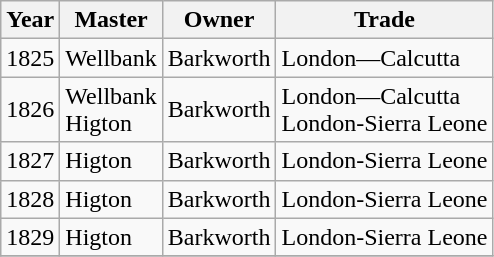<table class="sortable wikitable">
<tr>
<th>Year</th>
<th>Master</th>
<th>Owner</th>
<th>Trade</th>
</tr>
<tr>
<td>1825</td>
<td>Wellbank</td>
<td>Barkworth</td>
<td>London—Calcutta</td>
</tr>
<tr>
<td>1826</td>
<td>Wellbank<br>Higton</td>
<td>Barkworth</td>
<td>London—Calcutta<br>London-Sierra Leone</td>
</tr>
<tr>
<td>1827</td>
<td>Higton</td>
<td>Barkworth</td>
<td>London-Sierra Leone</td>
</tr>
<tr>
<td>1828</td>
<td>Higton</td>
<td>Barkworth</td>
<td>London-Sierra Leone</td>
</tr>
<tr>
<td>1829</td>
<td>Higton</td>
<td>Barkworth</td>
<td>London-Sierra Leone</td>
</tr>
<tr>
</tr>
</table>
